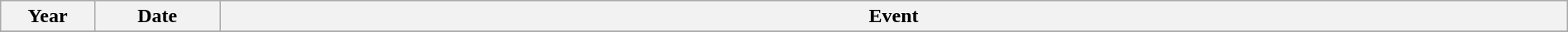<table class="wikitable" style="width:100%;">
<tr>
<th style="width:6%">Year</th>
<th style="width:8%">Date</th>
<th style="width:86%">Event</th>
</tr>
<tr>
</tr>
</table>
